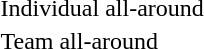<table>
<tr>
<td>Individual all-around</td>
<td></td>
<td></td>
<td></td>
</tr>
<tr>
<td>Team all-around</td>
<td></td>
<td></td>
<td></td>
</tr>
</table>
